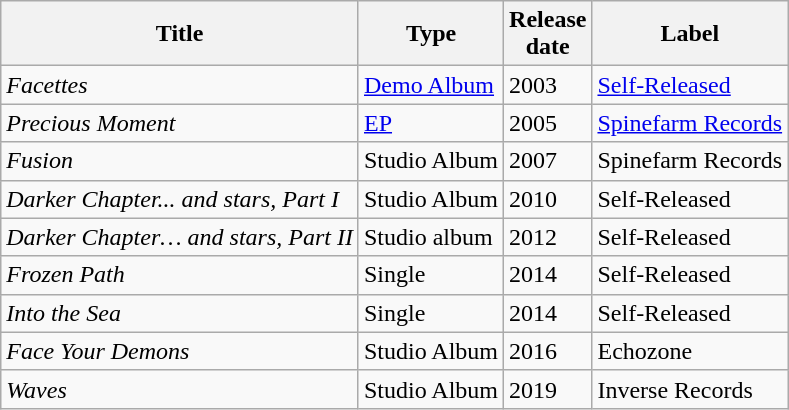<table class="wikitable" border="1">
<tr>
<th>Title</th>
<th>Type</th>
<th>Release <br>date</th>
<th>Label</th>
</tr>
<tr>
<td><em>Facettes</em></td>
<td><a href='#'>Demo Album</a></td>
<td>2003</td>
<td><a href='#'>Self-Released</a></td>
</tr>
<tr>
<td><em>Precious Moment</em></td>
<td><a href='#'>EP</a></td>
<td>2005</td>
<td><a href='#'>Spinefarm Records</a></td>
</tr>
<tr>
<td><em>Fusion</em></td>
<td>Studio Album</td>
<td>2007</td>
<td>Spinefarm Records</td>
</tr>
<tr>
<td><em>Darker Chapter... and stars, Part I</em></td>
<td>Studio Album</td>
<td>2010</td>
<td>Self-Released</td>
</tr>
<tr>
<td><em>Darker Chapter… and stars, Part II</em></td>
<td>Studio album</td>
<td>2012</td>
<td>Self-Released</td>
</tr>
<tr>
<td><em>Frozen Path</em></td>
<td>Single</td>
<td>2014</td>
<td>Self-Released</td>
</tr>
<tr>
<td><em>Into the Sea</em></td>
<td>Single</td>
<td>2014</td>
<td>Self-Released</td>
</tr>
<tr>
<td><em>Face Your Demons</em></td>
<td>Studio Album</td>
<td>2016</td>
<td>Echozone</td>
</tr>
<tr>
<td><em>Waves</em></td>
<td>Studio Album</td>
<td>2019</td>
<td>Inverse Records</td>
</tr>
</table>
